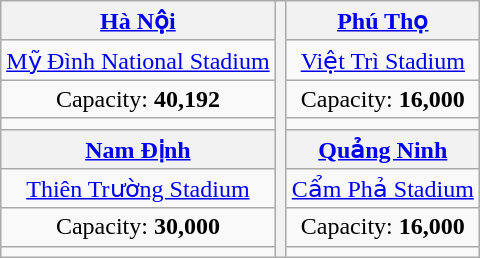<table class="wikitable" style="margin:1em auto; text-align:center;">
<tr>
<th><a href='#'>Hà Nội</a></th>
<th rowspan="8"></th>
<th><a href='#'>Phú Thọ</a></th>
</tr>
<tr>
<td><a href='#'>Mỹ Đình National Stadium</a></td>
<td><a href='#'>Việt Trì Stadium</a></td>
</tr>
<tr>
<td>Capacity: <strong>40,192</strong></td>
<td>Capacity: <strong>16,000</strong></td>
</tr>
<tr>
<td></td>
<td></td>
</tr>
<tr>
<th><a href='#'>Nam Định</a></th>
<th><a href='#'>Quảng Ninh</a></th>
</tr>
<tr>
<td><a href='#'>Thiên Trường Stadium</a></td>
<td><a href='#'>Cẩm Phả Stadium</a></td>
</tr>
<tr>
<td>Capacity: <strong>30,000</strong></td>
<td>Capacity: <strong>16,000</strong></td>
</tr>
<tr>
<td></td>
<td></td>
</tr>
</table>
